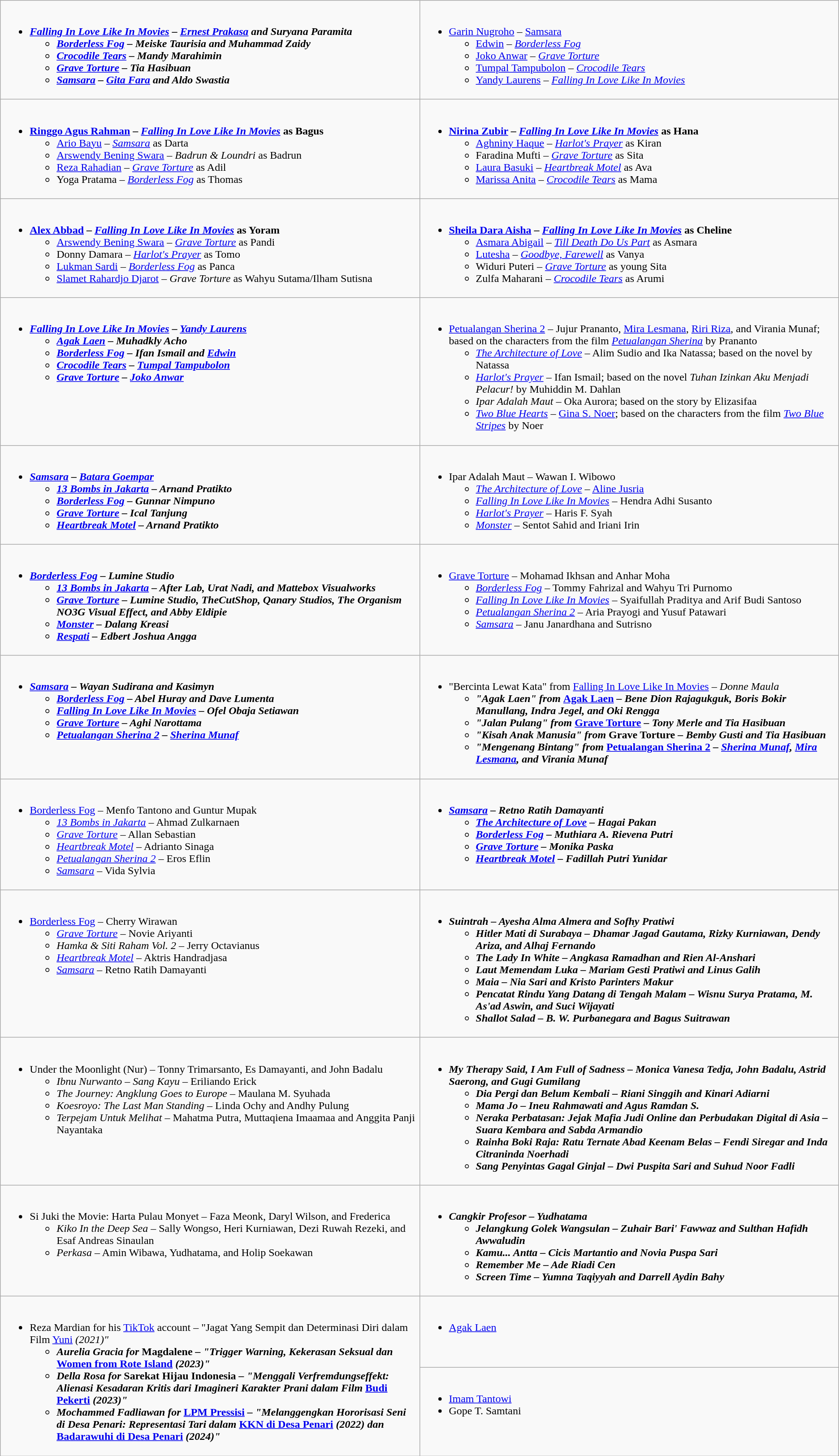<table class="wikitable" role="presentation">
<tr>
<td style="vertical-align:top; width:50%;"><br><ul><li><strong><em><a href='#'>Falling In Love Like In Movies</a><em> – <a href='#'>Ernest Prakasa</a> and Suryana Paramita<strong><ul><li></em><a href='#'>Borderless Fog</a><em> – Meiske Taurisia and Muhammad Zaidy</li><li></em><a href='#'>Crocodile Tears</a><em> – Mandy Marahimin</li><li></em><a href='#'>Grave Torture</a><em> – Tia Hasibuan</li><li></em><a href='#'>Samsara</a><em> – <a href='#'>Gita Fara</a> and Aldo Swastia</li></ul></li></ul></td>
<td style="vertical-align:top; width:50%;"><br><ul><li></strong><a href='#'>Garin Nugroho</a> – </em><a href='#'>Samsara</a></em></strong><ul><li><a href='#'>Edwin</a> – <em><a href='#'>Borderless Fog</a></em></li><li><a href='#'>Joko Anwar</a> – <em><a href='#'>Grave Torture</a></em></li><li><a href='#'>Tumpal Tampubolon</a> – <em><a href='#'>Crocodile Tears</a></em></li><li><a href='#'>Yandy Laurens</a> – <em><a href='#'>Falling In Love Like In Movies</a></em></li></ul></li></ul></td>
</tr>
<tr>
<td style="vertical-align:top; width:50%;"><br><ul><li><strong><a href='#'>Ringgo Agus Rahman</a> – <em><a href='#'>Falling In Love Like In Movies</a></em> as Bagus</strong><ul><li><a href='#'>Ario Bayu</a> – <em><a href='#'>Samsara</a></em> as Darta</li><li><a href='#'>Arswendy Bening Swara</a> – <em>Badrun & Loundri</em> as Badrun</li><li><a href='#'>Reza Rahadian</a> – <em><a href='#'>Grave Torture</a></em> as Adil</li><li>Yoga Pratama – <em><a href='#'>Borderless Fog</a></em> as Thomas</li></ul></li></ul></td>
<td style="vertical-align:top; width:50%;"><br><ul><li><strong><a href='#'>Nirina Zubir</a> – <em><a href='#'>Falling In Love Like In Movies</a></em> as Hana</strong><ul><li><a href='#'>Aghniny Haque</a> – <em><a href='#'>Harlot's Prayer</a></em> as Kiran</li><li>Faradina Mufti – <em><a href='#'>Grave Torture</a></em> as Sita</li><li><a href='#'>Laura Basuki</a> – <em><a href='#'>Heartbreak Motel</a></em> as Ava</li><li><a href='#'>Marissa Anita</a> – <em><a href='#'>Crocodile Tears</a></em> as Mama</li></ul></li></ul></td>
</tr>
<tr>
<td style="vertical-align:top; width:50%;"><br><ul><li><strong><a href='#'>Alex Abbad</a> – <em><a href='#'>Falling In Love Like In Movies</a></em> as Yoram</strong><ul><li><a href='#'>Arswendy Bening Swara</a> – <em><a href='#'>Grave Torture</a></em> as Pandi</li><li>Donny Damara – <em><a href='#'>Harlot's Prayer</a></em> as Tomo</li><li><a href='#'>Lukman Sardi</a> – <em><a href='#'>Borderless Fog</a></em> as Panca</li><li><a href='#'>Slamet Rahardjo Djarot</a> – <em>Grave Torture</em> as Wahyu Sutama/Ilham Sutisna</li></ul></li></ul></td>
<td style="vertical-align:top; width:50%;"><br><ul><li><strong><a href='#'>Sheila Dara Aisha</a> – <em><a href='#'>Falling In Love Like In Movies</a></em> as Cheline</strong><ul><li><a href='#'>Asmara Abigail</a> – <em><a href='#'>Till Death Do Us Part</a></em> as Asmara</li><li><a href='#'>Lutesha</a> – <em><a href='#'>Goodbye, Farewell</a></em> as Vanya</li><li>Widuri Puteri – <em><a href='#'>Grave Torture</a></em> as young Sita</li><li>Zulfa Maharani – <em><a href='#'>Crocodile Tears</a></em> as Arumi</li></ul></li></ul></td>
</tr>
<tr>
<td style="vertical-align:top; width:50%;"><br><ul><li><strong><em><a href='#'>Falling In Love Like In Movies</a><em> – <a href='#'>Yandy Laurens</a><strong><ul><li></em><a href='#'>Agak Laen</a><em> – Muhadkly Acho</li><li></em><a href='#'>Borderless Fog</a><em> – Ifan Ismail and <a href='#'>Edwin</a></li><li></em><a href='#'>Crocodile Tears</a><em> – <a href='#'>Tumpal Tampubolon</a></li><li></em><a href='#'>Grave Torture</a><em> – <a href='#'>Joko Anwar</a></li></ul></li></ul></td>
<td style="vertical-align:top; width:50%;"><br><ul><li></em></strong><a href='#'>Petualangan Sherina 2</a></em> – Jujur Prananto, <a href='#'>Mira Lesmana</a>, <a href='#'>Riri Riza</a>, and Virania Munaf; based on the characters from the film <em><a href='#'>Petualangan Sherina</a></em> by Prananto</strong><ul><li><em><a href='#'>The Architecture of Love</a></em> – Alim Sudio and Ika Natassa; based on the novel by Natassa</li><li><em><a href='#'>Harlot's Prayer</a></em> – Ifan Ismail; based on the novel <em>Tuhan Izinkan Aku Menjadi Pelacur!</em> by Muhiddin M. Dahlan</li><li><em>Ipar Adalah Maut</em> – Oka Aurora; based on the story by Elizasifaa</li><li><em><a href='#'>Two Blue Hearts</a></em> – <a href='#'>Gina S. Noer</a>; based on the characters from the film <em><a href='#'>Two Blue Stripes</a></em> by Noer</li></ul></li></ul></td>
</tr>
<tr>
<td style="vertical-align:top; width:50%;"><br><ul><li><strong><em><a href='#'>Samsara</a><em> – <a href='#'>Batara Goempar</a><strong><ul><li></em><a href='#'>13 Bombs in Jakarta</a><em> – Arnand Pratikto</li><li></em><a href='#'>Borderless Fog</a><em> – Gunnar Nimpuno</li><li></em><a href='#'>Grave Torture</a><em> – Ical Tanjung</li><li></em><a href='#'>Heartbreak Motel</a><em> – Arnand Pratikto</li></ul></li></ul></td>
<td style="vertical-align:top; width:50%;"><br><ul><li></em></strong>Ipar Adalah Maut</em> – Wawan I. Wibowo</strong><ul><li><em><a href='#'>The Architecture of Love</a></em> – <a href='#'>Aline Jusria</a></li><li><em><a href='#'>Falling In Love Like In Movies</a></em> – Hendra Adhi Susanto</li><li><em><a href='#'>Harlot's Prayer</a></em> – Haris F. Syah</li><li><em><a href='#'>Monster</a></em> – Sentot Sahid and Iriani Irin</li></ul></li></ul></td>
</tr>
<tr>
<td style="vertical-align:top; width:50%;"><br><ul><li><strong><em><a href='#'>Borderless Fog</a><em> – Lumine Studio<strong><ul><li></em><a href='#'>13 Bombs in Jakarta</a><em> – After Lab, Urat Nadi, and Mattebox Visualworks</li><li></em><a href='#'>Grave Torture</a><em> – Lumine Studio, TheCutShop, Qanary Studios, The Organism NO3G Visual Effect, and Abby Eldipie</li><li></em><a href='#'>Monster</a><em> – Dalang Kreasi</li><li></em><a href='#'>Respati</a><em> – Edbert Joshua Angga</li></ul></li></ul></td>
<td style="vertical-align:top; width:50%;"><br><ul><li></em></strong><a href='#'>Grave Torture</a></em> – Mohamad Ikhsan and Anhar Moha</strong><ul><li><em><a href='#'>Borderless Fog</a></em> – Tommy Fahrizal and Wahyu Tri Purnomo</li><li><em><a href='#'>Falling In Love Like In Movies</a></em> – Syaifullah Praditya and Arif Budi Santoso</li><li><em><a href='#'>Petualangan Sherina 2</a></em> – Aria Prayogi and Yusuf Patawari</li><li><em><a href='#'>Samsara</a></em> – Janu Janardhana and Sutrisno</li></ul></li></ul></td>
</tr>
<tr>
<td style="vertical-align:top; width:50%;"><br><ul><li><strong><em><a href='#'>Samsara</a><em> – Wayan Sudirana and Kasimyn<strong><ul><li></em><a href='#'>Borderless Fog</a><em> – Abel Huray and Dave Lumenta</li><li></em><a href='#'>Falling In Love Like In Movies</a><em> – Ofel Obaja Setiawan</li><li></em><a href='#'>Grave Torture</a><em> – Aghi Narottama</li><li></em><a href='#'>Petualangan Sherina 2</a><em> – <a href='#'>Sherina Munaf</a></li></ul></li></ul></td>
<td style="vertical-align:top; width:50%;"><br><ul><li></strong>"Bercinta Lewat Kata" from </em><a href='#'>Falling In Love Like In Movies</a><em> – Donne Maula<strong><ul><li>"Agak Laen" from </em><a href='#'>Agak Laen</a><em> – Bene Dion Rajagukguk, Boris Bokir Manullang, Indra Jegel, and Oki Rengga</li><li>"Jalan Pulang" from </em><a href='#'>Grave Torture</a><em> – Tony Merle and Tia Hasibuan</li><li>"Kisah Anak Manusia" from </em>Grave Torture<em> – Bemby Gusti and Tia Hasibuan</li><li>"Mengenang Bintang" from </em><a href='#'>Petualangan Sherina 2</a><em> – <a href='#'>Sherina Munaf</a>, <a href='#'>Mira Lesmana</a>, and Virania Munaf</li></ul></li></ul></td>
</tr>
<tr>
<td style="vertical-align:top; width:50%;"><br><ul><li></em></strong><a href='#'>Borderless Fog</a></em> – Menfo Tantono and Guntur Mupak</strong><ul><li><em><a href='#'>13 Bombs in Jakarta</a></em> – Ahmad Zulkarnaen</li><li><em><a href='#'>Grave Torture</a></em> – Allan Sebastian</li><li><em><a href='#'>Heartbreak Motel</a></em> – Adrianto Sinaga</li><li><em><a href='#'>Petualangan Sherina 2</a></em> – Eros Eflin</li><li><em><a href='#'>Samsara</a></em> – Vida Sylvia</li></ul></li></ul></td>
<td style="vertical-align:top; width:50%;"><br><ul><li><strong><em><a href='#'>Samsara</a><em> – Retno Ratih Damayanti<strong><ul><li></em><a href='#'>The Architecture of Love</a><em> – Hagai Pakan</li><li></em><a href='#'>Borderless Fog</a><em> – Muthiara A. Rievena Putri</li><li></em><a href='#'>Grave Torture</a><em> – Monika Paska</li><li></em><a href='#'>Heartbreak Motel</a><em> – Fadillah Putri Yunidar</li></ul></li></ul></td>
</tr>
<tr>
<td style="vertical-align:top; width:50%;"><br><ul><li></em></strong><a href='#'>Borderless Fog</a></em> – Cherry Wirawan</strong><ul><li><em><a href='#'>Grave Torture</a></em> – Novie Ariyanti</li><li><em>Hamka & Siti Raham Vol. 2</em> – Jerry Octavianus</li><li><em><a href='#'>Heartbreak Motel</a></em> – Aktris Handradjasa</li><li><em><a href='#'>Samsara</a></em> – Retno Ratih Damayanti</li></ul></li></ul></td>
<td style="vertical-align:top; width:50%;"><br><ul><li><strong><em>Suintrah<em> – Ayesha Alma Almera and Sofhy Pratiwi<strong><ul><li></em>Hitler Mati di Surabaya<em> – Dhamar Jagad Gautama, Rizky Kurniawan, Dendy Ariza, and Alhaj Fernando</li><li></em>The Lady In White<em> – Angkasa Ramadhan and Rien Al-Anshari</li><li></em>Laut Memendam Luka<em> – Mariam Gesti Pratiwi and Linus Galih</li><li></em>Maia<em> – Nia Sari and Kristo Parinters Makur</li><li></em>Pencatat Rindu Yang Datang di Tengah Malam<em> – Wisnu Surya Pratama, M. As'ad Aswin, and Suci Wijayati</li><li></em>Shallot Salad<em> – B. W. Purbanegara and Bagus Suitrawan</li></ul></li></ul></td>
</tr>
<tr>
<td style="vertical-align:top; width:50%;"><br><ul><li></em></strong>Under the Moonlight (Nur)</em> – Tonny Trimarsanto, Es Damayanti, and John Badalu</strong><ul><li><em>Ibnu Nurwanto – Sang Kayu</em> – Eriliando Erick</li><li><em>The Journey: Angklung Goes to Europe</em> – Maulana M. Syuhada</li><li><em>Koesroyo: The Last Man Standing</em> – Linda Ochy and Andhy Pulung</li><li><em>Terpejam Untuk Melihat</em> – Mahatma Putra, Muttaqiena Imaamaa and Anggita Panji Nayantaka</li></ul></li></ul></td>
<td style="vertical-align:top; width:50%;"><br><ul><li><strong><em>My Therapy Said, I Am Full of Sadness<em> – Monica Vanesa Tedja, John Badalu, Astrid Saerong, and Gugi Gumilang<strong><ul><li></em>Dia Pergi dan Belum Kembali<em> – Riani Singgih and Kinari Adiarni</li><li></em>Mama Jo<em> – Ineu Rahmawati and Agus Ramdan S.</li><li></em>Neraka Perbatasan: Jejak Mafia Judi Online dan Perbudakan Digital di Asia<em> – Suara Kembara and Sabda Armandio</li><li></em>Rainha Boki Raja: Ratu Ternate Abad Keenam Belas<em> – Fendi Siregar and Inda Citraninda Noerhadi</li><li></em>Sang Penyintas Gagal Ginjal<em> – Dwi Puspita Sari and Suhud Noor Fadli</li></ul></li></ul></td>
</tr>
<tr>
<td style="vertical-align:top; width:50%;"><br><ul><li></em></strong>Si Juki the Movie: Harta Pulau Monyet</em> – Faza Meonk, Daryl Wilson, and Frederica</strong><ul><li><em>Kiko In the Deep Sea</em> – Sally Wongso, Heri Kurniawan, Dezi Ruwah Rezeki, and Esaf Andreas Sinaulan</li><li><em>Perkasa</em> – Amin Wibawa, Yudhatama, and Holip Soekawan</li></ul></li></ul></td>
<td style="vertical-align:top; width:50%;"><br><ul><li><strong><em>Cangkir Profesor<em> – Yudhatama<strong><ul><li></em>Jelangkung Golek Wangsulan<em> – Zuhair Bari' Fawwaz and Sulthan Hafidh Awwaludin</li><li></em>Kamu... Antta<em> – Cicis Martantio and Novia Puspa Sari</li><li></em>Remember Me<em> – Ade Riadi Cen</li><li></em>Screen Time<em> – Yumna Taqiyyah and Darrell Aydin Bahy</li></ul></li></ul></td>
</tr>
<tr>
<td rowspan="2" style="vertical-align:top; width:50%;"><br><ul><li></strong>Reza Mardian for his <a href='#'>TikTok</a> account – "Jagat Yang Sempit dan Determinasi Diri dalam Film </em><a href='#'>Yuni</a><em> (2021)"<strong><ul><li>Aurelia Gracia for </em>Magdalene<em> – "Trigger Warning, Kekerasan Seksual dan </em><a href='#'>Women from Rote Island</a><em> (2023)"</li><li>Della Rosa for </em>Sarekat Hijau Indonesia<em> – "Menggali Verfremdungseffekt: Alienasi Kesadaran Kritis dari Imagineri Karakter Prani dalam Film </em><a href='#'>Budi Pekerti</a><em> (2023)"</li><li>Mochammed Fadliawan for </em><a href='#'>LPM Pressisi</a><em> – "Melanggengkan Hororisasi Seni di Desa Penari: Representasi Tari dalam </em><a href='#'>KKN di Desa Penari</a><em> (2022) dan </em><a href='#'>Badarawuhi di Desa Penari</a><em> (2024)"</li></ul></li></ul></td>
<td style="vertical-align:top; width:50%;"><br><ul><li></em></strong><a href='#'>Agak Laen</a><strong><em></li></ul></td>
</tr>
<tr>
<td style="vertical-align:top; width:50%;"><br><ul><li></strong><a href='#'>Imam Tantowi</a><strong></li><li></strong>Gope T. Samtani<strong></li></ul></td>
</tr>
</table>
